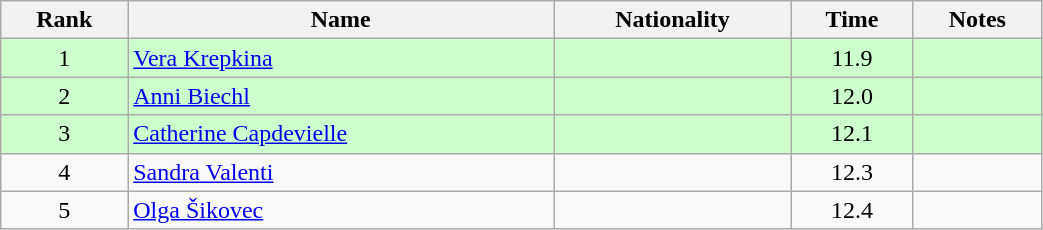<table class="wikitable sortable" style="text-align:center;width: 55%">
<tr>
<th>Rank</th>
<th>Name</th>
<th>Nationality</th>
<th>Time</th>
<th>Notes</th>
</tr>
<tr bgcolor=ccffcc>
<td>1</td>
<td align=left><a href='#'>Vera Krepkina</a></td>
<td align=left></td>
<td>11.9</td>
<td></td>
</tr>
<tr bgcolor=ccffcc>
<td>2</td>
<td align=left><a href='#'>Anni Biechl</a></td>
<td align=left></td>
<td>12.0</td>
<td></td>
</tr>
<tr bgcolor=ccffcc>
<td>3</td>
<td align=left><a href='#'>Catherine Capdevielle</a></td>
<td align=left></td>
<td>12.1</td>
<td></td>
</tr>
<tr>
<td>4</td>
<td align=left><a href='#'>Sandra Valenti</a></td>
<td align=left></td>
<td>12.3</td>
<td></td>
</tr>
<tr>
<td>5</td>
<td align=left><a href='#'>Olga Šikovec</a></td>
<td align=left></td>
<td>12.4</td>
<td></td>
</tr>
</table>
